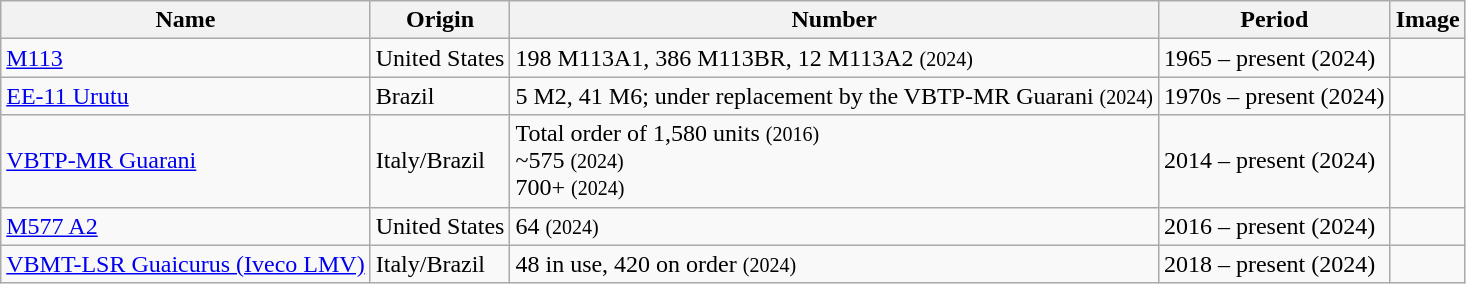<table class="wikitable mw-collapsible mw-collapsed">
<tr>
<th>Name</th>
<th>Origin</th>
<th>Number</th>
<th>Period</th>
<th>Image</th>
</tr>
<tr>
<td><a href='#'>M113</a></td>
<td>United States</td>
<td>198 M113A1, 386 M113BR, 12 M113A2 <small>(2024)</small></td>
<td>1965 – present (2024)</td>
<td></td>
</tr>
<tr>
<td><a href='#'>EE-11 Urutu</a></td>
<td>Brazil</td>
<td>5 M2, 41 M6; under replacement by the VBTP-MR Guarani <small>(2024)</small></td>
<td>1970s – present (2024)</td>
<td></td>
</tr>
<tr>
<td><a href='#'>VBTP-MR Guarani</a></td>
<td>Italy/Brazil</td>
<td>Total order of 1,580 units <small>(2016)</small><br>~575 <small>(2024)</small><br>
700+ <small>(2024)</small></td>
<td>2014 – present (2024)</td>
<td></td>
</tr>
<tr>
<td><a href='#'>M577 A2</a></td>
<td>United States</td>
<td>64 <small>(2024)</small></td>
<td>2016 – present (2024)</td>
<td></td>
</tr>
<tr>
<td><a href='#'>VBMT-LSR Guaicurus (Iveco LMV)</a></td>
<td>Italy/Brazil</td>
<td>48 in use, 420 on order <small>(2024)</small></td>
<td>2018 – present (2024)</td>
<td></td>
</tr>
</table>
